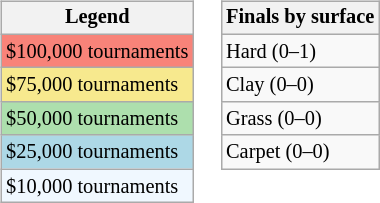<table>
<tr valign=top>
<td><br><table class=wikitable style="font-size:85%">
<tr>
<th>Legend</th>
</tr>
<tr style="background:#f88379;">
<td>$100,000 tournaments</td>
</tr>
<tr style="background:#f7e98e;">
<td>$75,000 tournaments</td>
</tr>
<tr style="background:#addfad;">
<td>$50,000 tournaments</td>
</tr>
<tr style="background:lightblue;">
<td>$25,000 tournaments</td>
</tr>
<tr style="background:#f0f8ff;">
<td>$10,000 tournaments</td>
</tr>
</table>
</td>
<td><br><table class=wikitable style="font-size:85%">
<tr>
<th>Finals by surface</th>
</tr>
<tr>
<td>Hard (0–1)</td>
</tr>
<tr>
<td>Clay (0–0)</td>
</tr>
<tr>
<td>Grass (0–0)</td>
</tr>
<tr>
<td>Carpet (0–0)</td>
</tr>
</table>
</td>
</tr>
</table>
